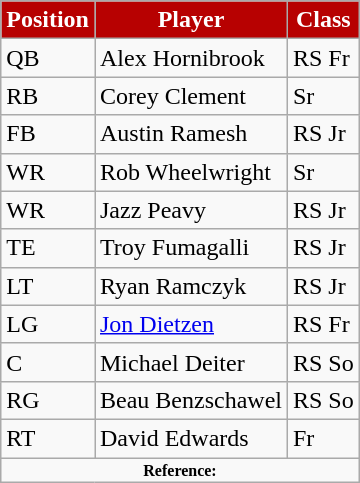<table class="wikitable">
<tr>
<th style="background:#B70101; color:#fff;">Position</th>
<th style="background:#B70101; color:#fff;">Player</th>
<th style="background:#B70101; color:#fff;">Class</th>
</tr>
<tr>
<td>QB</td>
<td>Alex Hornibrook</td>
<td>RS Fr</td>
</tr>
<tr>
<td>RB</td>
<td>Corey Clement</td>
<td>Sr</td>
</tr>
<tr>
<td>FB</td>
<td>Austin Ramesh</td>
<td>RS Jr</td>
</tr>
<tr>
<td>WR</td>
<td>Rob Wheelwright</td>
<td>Sr</td>
</tr>
<tr>
<td>WR</td>
<td>Jazz Peavy</td>
<td>RS Jr</td>
</tr>
<tr>
<td>TE</td>
<td>Troy Fumagalli</td>
<td>RS Jr</td>
</tr>
<tr>
<td>LT</td>
<td>Ryan Ramczyk</td>
<td>RS Jr</td>
</tr>
<tr>
<td>LG</td>
<td><a href='#'>Jon Dietzen</a></td>
<td>RS Fr</td>
</tr>
<tr>
<td>C</td>
<td>Michael Deiter</td>
<td>RS So</td>
</tr>
<tr>
<td>RG</td>
<td>Beau Benzschawel</td>
<td>RS So</td>
</tr>
<tr>
<td>RT</td>
<td>David Edwards</td>
<td>Fr</td>
</tr>
<tr>
<td colspan="3"  style="font-size:8pt; text-align:center;"><strong>Reference:</strong></td>
</tr>
</table>
